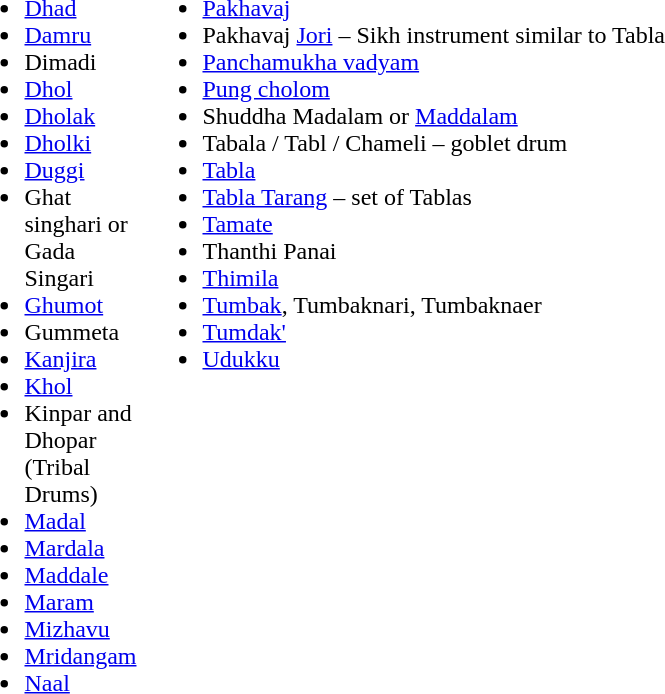<table>
<tr>
<td width="100" valign="top"><br><ul><li><a href='#'>Dhad</a></li><li><a href='#'>Damru</a></li><li>Dimadi</li><li><a href='#'>Dhol</a></li><li><a href='#'>Dholak</a></li><li><a href='#'>Dholki</a></li><li><a href='#'>Duggi</a></li><li>Ghat singhari or Gada Singari</li><li><a href='#'>Ghumot</a></li><li>Gummeta</li><li><a href='#'>Kanjira</a></li><li><a href='#'>Khol</a></li><li>Kinpar and Dhopar (Tribal Drums)</li><li><a href='#'>Madal</a></li><li><a href='#'>Mardala</a></li><li><a href='#'>Maddale</a></li><li><a href='#'>Maram</a></li><li><a href='#'>Mizhavu</a></li><li><a href='#'>Mridangam</a></li><li><a href='#'>Naal</a></li></ul></td>
<td valign="top"><br><ul><li><a href='#'>Pakhavaj</a></li><li>Pakhavaj <a href='#'>Jori</a> – Sikh instrument similar to Tabla</li><li><a href='#'>Panchamukha vadyam</a></li><li><a href='#'>Pung cholom</a></li><li>Shuddha Madalam or <a href='#'>Maddalam</a></li><li>Tabala / Tabl / Chameli – goblet drum</li><li><a href='#'>Tabla</a></li><li><a href='#'>Tabla Tarang</a> – set of Tablas</li><li><a href='#'>Tamate</a></li><li>Thanthi Panai</li><li><a href='#'>Thimila</a></li><li><a href='#'>Tumbak</a>, Tumbaknari, Tumbaknaer</li><li><a href='#'>Tumdak'</a></li><li><a href='#'>Udukku</a></li></ul></td>
</tr>
</table>
